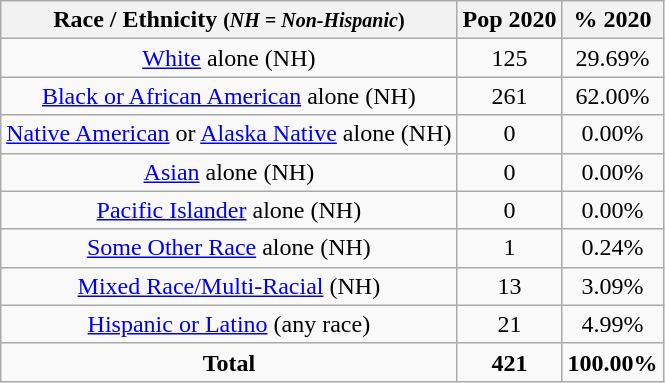<table class="wikitable" style="text-align:center;">
<tr>
<th>Race / Ethnicity <small>(<em>NH = Non-Hispanic</em>)</small></th>
<th>Pop 2020</th>
<th>% 2020</th>
</tr>
<tr>
<td><a href='#'>White</a> alone (NH)</td>
<td>125</td>
<td>29.69%</td>
</tr>
<tr>
<td><a href='#'>Black or African American</a> alone (NH)</td>
<td>261</td>
<td>62.00%</td>
</tr>
<tr>
<td><a href='#'>Native American</a> or <a href='#'>Alaska Native</a> alone (NH)</td>
<td>0</td>
<td>0.00%</td>
</tr>
<tr>
<td><a href='#'>Asian</a> alone (NH)</td>
<td>0</td>
<td>0.00%</td>
</tr>
<tr>
<td><a href='#'>Pacific Islander</a> alone (NH)</td>
<td>0</td>
<td>0.00%</td>
</tr>
<tr>
<td><a href='#'>Some Other Race</a> alone (NH)</td>
<td>1</td>
<td>0.24%</td>
</tr>
<tr>
<td><a href='#'>Mixed Race/Multi-Racial</a> (NH)</td>
<td>13</td>
<td>3.09%</td>
</tr>
<tr>
<td><a href='#'>Hispanic or Latino</a> (any race)</td>
<td>21</td>
<td>4.99%</td>
</tr>
<tr>
<td><strong>Total</strong></td>
<td><strong>421</strong></td>
<td><strong>100.00%</strong></td>
</tr>
</table>
